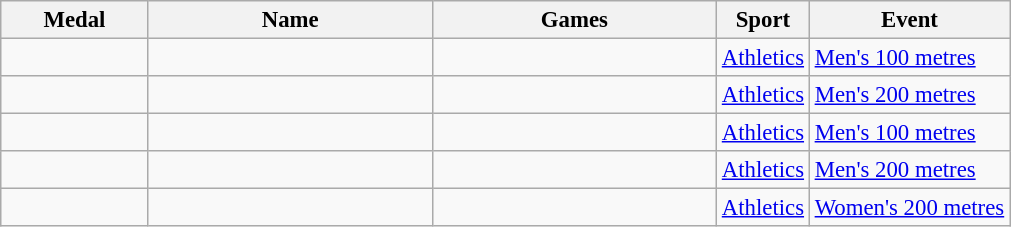<table class="wikitable sortable" style="font-size: 95%;">
<tr>
<th style="width:6em">Medal</th>
<th style="width:12em">Name</th>
<th style="width:12em">Games</th>
<th>Sport</th>
<th>Event</th>
</tr>
<tr>
<td></td>
<td></td>
<td></td>
<td> <a href='#'>Athletics</a></td>
<td><a href='#'>Men's 100 metres</a></td>
</tr>
<tr>
<td></td>
<td></td>
<td></td>
<td> <a href='#'>Athletics</a></td>
<td><a href='#'>Men's 200 metres</a></td>
</tr>
<tr>
<td></td>
<td></td>
<td></td>
<td> <a href='#'>Athletics</a></td>
<td><a href='#'>Men's 100 metres</a></td>
</tr>
<tr>
<td></td>
<td></td>
<td></td>
<td> <a href='#'>Athletics</a></td>
<td><a href='#'>Men's 200 metres</a></td>
</tr>
<tr>
<td></td>
<td></td>
<td></td>
<td> <a href='#'>Athletics</a></td>
<td><a href='#'>Women's 200 metres</a></td>
</tr>
</table>
